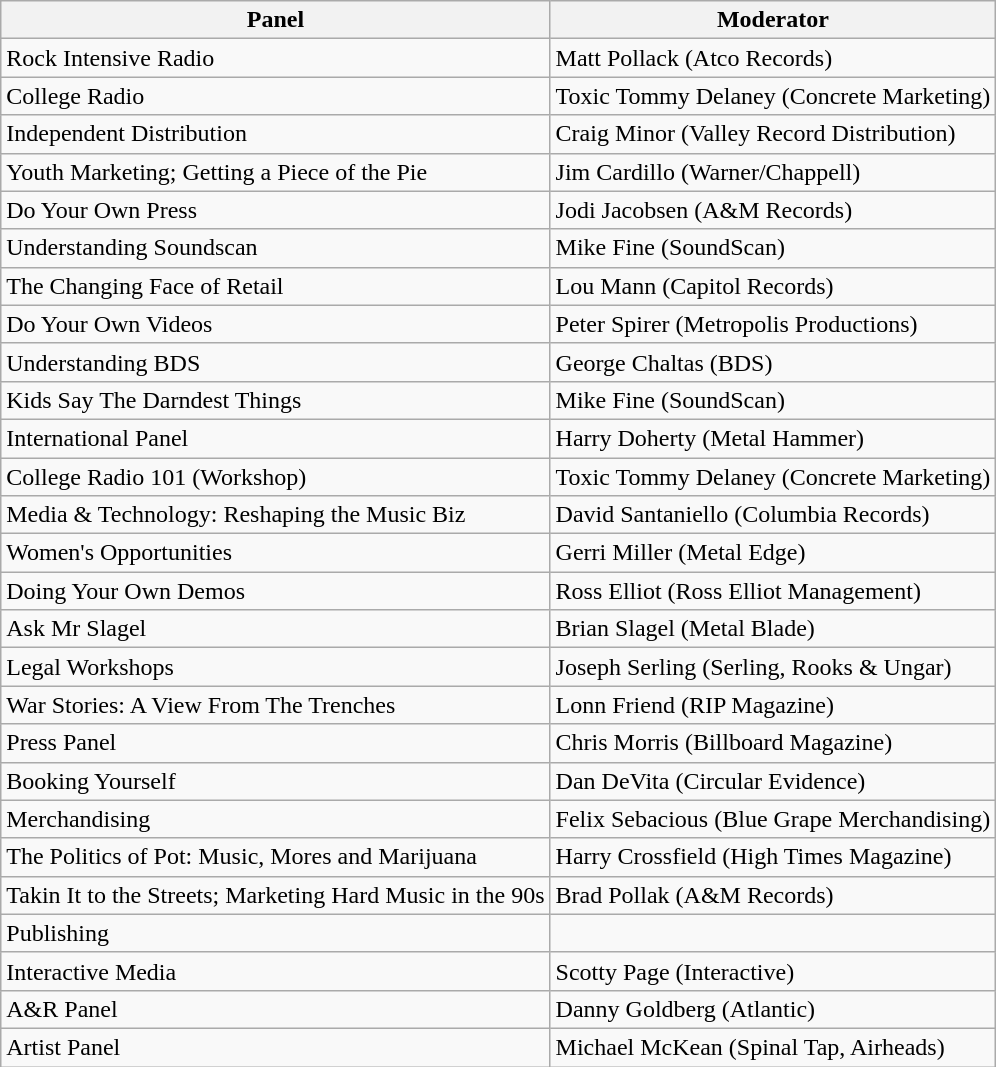<table class="wikitable">
<tr>
<th>Panel</th>
<th>Moderator</th>
</tr>
<tr>
<td>Rock Intensive Radio</td>
<td>Matt Pollack (Atco Records)</td>
</tr>
<tr>
<td>College Radio</td>
<td>Toxic Tommy Delaney (Concrete Marketing)</td>
</tr>
<tr>
<td>Independent Distribution</td>
<td>Craig Minor (Valley Record Distribution)</td>
</tr>
<tr>
<td>Youth Marketing; Getting a Piece of the Pie</td>
<td>Jim Cardillo (Warner/Chappell)</td>
</tr>
<tr>
<td>Do Your Own Press</td>
<td>Jodi Jacobsen (A&M Records)</td>
</tr>
<tr>
<td>Understanding Soundscan</td>
<td>Mike Fine (SoundScan)</td>
</tr>
<tr>
<td>The Changing Face of Retail</td>
<td>Lou Mann (Capitol Records)</td>
</tr>
<tr>
<td>Do Your Own Videos</td>
<td>Peter Spirer (Metropolis Productions)</td>
</tr>
<tr>
<td>Understanding BDS</td>
<td>George Chaltas (BDS)</td>
</tr>
<tr>
<td>Kids Say The Darndest Things</td>
<td>Mike Fine (SoundScan)</td>
</tr>
<tr>
<td>International Panel</td>
<td>Harry Doherty (Metal Hammer)</td>
</tr>
<tr>
<td>College Radio 101 (Workshop)</td>
<td>Toxic Tommy Delaney (Concrete Marketing)</td>
</tr>
<tr>
<td>Media & Technology: Reshaping the Music Biz</td>
<td>David Santaniello (Columbia Records)</td>
</tr>
<tr>
<td>Women's Opportunities</td>
<td>Gerri Miller (Metal Edge)</td>
</tr>
<tr>
<td>Doing Your Own Demos</td>
<td>Ross Elliot (Ross Elliot Management)</td>
</tr>
<tr>
<td>Ask Mr Slagel</td>
<td>Brian Slagel (Metal Blade)</td>
</tr>
<tr>
<td>Legal Workshops</td>
<td>Joseph Serling (Serling, Rooks & Ungar)</td>
</tr>
<tr>
<td>War Stories: A View From The Trenches</td>
<td>Lonn Friend (RIP Magazine)</td>
</tr>
<tr>
<td>Press Panel</td>
<td>Chris Morris (Billboard Magazine)</td>
</tr>
<tr>
<td>Booking Yourself</td>
<td>Dan DeVita (Circular Evidence)</td>
</tr>
<tr>
<td>Merchandising</td>
<td>Felix Sebacious (Blue Grape Merchandising)</td>
</tr>
<tr>
<td>The Politics of Pot: Music, Mores and Marijuana</td>
<td>Harry Crossfield (High Times Magazine)</td>
</tr>
<tr>
<td>Takin It to the Streets; Marketing Hard Music in the 90s</td>
<td>Brad Pollak (A&M Records)</td>
</tr>
<tr>
<td>Publishing</td>
<td></td>
</tr>
<tr>
<td>Interactive Media</td>
<td>Scotty Page (Interactive)</td>
</tr>
<tr>
<td>A&R Panel</td>
<td>Danny Goldberg (Atlantic)</td>
</tr>
<tr>
<td>Artist Panel</td>
<td>Michael McKean (Spinal Tap, Airheads)</td>
</tr>
</table>
